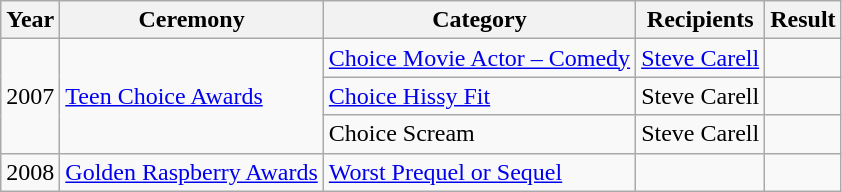<table class="wikitable sortable">
<tr>
<th align="left">Year</th>
<th align="left">Ceremony</th>
<th align="left">Category</th>
<th align="left">Recipients</th>
<th align="left">Result</th>
</tr>
<tr>
<td rowspan="3">2007</td>
<td rowspan="3"><a href='#'>Teen Choice Awards</a></td>
<td><a href='#'>Choice Movie Actor – Comedy</a></td>
<td><a href='#'>Steve Carell</a></td>
<td></td>
</tr>
<tr>
<td><a href='#'>Choice Hissy Fit</a></td>
<td>Steve Carell</td>
<td></td>
</tr>
<tr>
<td>Choice Scream</td>
<td>Steve Carell</td>
<td></td>
</tr>
<tr>
<td>2008</td>
<td><a href='#'>Golden Raspberry Awards</a></td>
<td><a href='#'>Worst Prequel or Sequel</a></td>
<td></td>
<td></td>
</tr>
</table>
